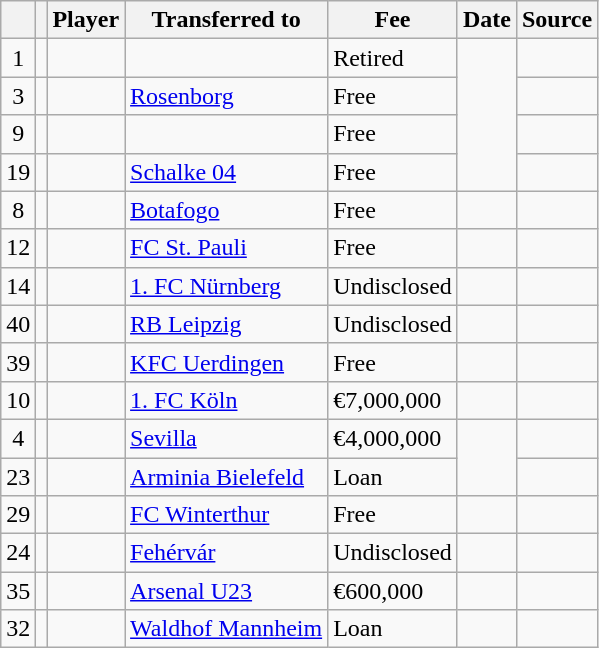<table class="wikitable plainrowheaders sortable">
<tr>
<th></th>
<th></th>
<th scope=col>Player</th>
<th>Transferred to</th>
<th !scope=col; style="width: 65px;">Fee</th>
<th scope=col>Date</th>
<th scope=col>Source</th>
</tr>
<tr>
<td align=center>1</td>
<td align=center></td>
<td></td>
<td></td>
<td>Retired</td>
<td rowspan=4></td>
<td></td>
</tr>
<tr>
<td align=center>3</td>
<td align=center></td>
<td></td>
<td> <a href='#'>Rosenborg</a></td>
<td>Free</td>
<td></td>
</tr>
<tr>
<td align=center>9</td>
<td align=center></td>
<td></td>
<td></td>
<td>Free</td>
<td></td>
</tr>
<tr>
<td align=center>19</td>
<td align=center></td>
<td></td>
<td> <a href='#'>Schalke 04</a></td>
<td>Free</td>
<td></td>
</tr>
<tr>
<td align=center>8</td>
<td align=center></td>
<td></td>
<td> <a href='#'>Botafogo</a></td>
<td>Free</td>
<td></td>
<td></td>
</tr>
<tr>
<td align=center>12</td>
<td align=center></td>
<td></td>
<td> <a href='#'>FC St. Pauli</a></td>
<td>Free</td>
<td></td>
<td></td>
</tr>
<tr>
<td align=center>14</td>
<td align=center></td>
<td></td>
<td> <a href='#'>1. FC Nürnberg</a></td>
<td>Undisclosed</td>
<td></td>
<td></td>
</tr>
<tr>
<td align=center>40</td>
<td align=center></td>
<td></td>
<td> <a href='#'>RB Leipzig</a></td>
<td>Undisclosed</td>
<td></td>
<td></td>
</tr>
<tr>
<td align=center>39</td>
<td align=center></td>
<td></td>
<td> <a href='#'>KFC Uerdingen</a></td>
<td>Free</td>
<td></td>
<td></td>
</tr>
<tr>
<td align=center>10</td>
<td align=center></td>
<td></td>
<td> <a href='#'>1. FC Köln</a></td>
<td>€7,000,000</td>
<td></td>
<td></td>
</tr>
<tr>
<td align=center>4</td>
<td align=center></td>
<td></td>
<td> <a href='#'>Sevilla</a></td>
<td>€4,000,000</td>
<td rowspan=2></td>
<td></td>
</tr>
<tr>
<td align=center>23</td>
<td align=center></td>
<td></td>
<td> <a href='#'>Arminia Bielefeld</a></td>
<td>Loan</td>
<td></td>
</tr>
<tr>
<td align=center>29</td>
<td align=center></td>
<td></td>
<td> <a href='#'>FC Winterthur</a></td>
<td>Free</td>
<td></td>
<td></td>
</tr>
<tr>
<td align=center>24</td>
<td align=center></td>
<td></td>
<td> <a href='#'>Fehérvár</a></td>
<td>Undisclosed</td>
<td></td>
<td></td>
</tr>
<tr>
<td align=center>35</td>
<td align=center></td>
<td></td>
<td> <a href='#'>Arsenal U23</a></td>
<td>€600,000</td>
<td></td>
<td></td>
</tr>
<tr>
<td align=center>32</td>
<td align=center></td>
<td></td>
<td> <a href='#'>Waldhof Mannheim</a></td>
<td>Loan</td>
<td></td>
<td></td>
</tr>
</table>
